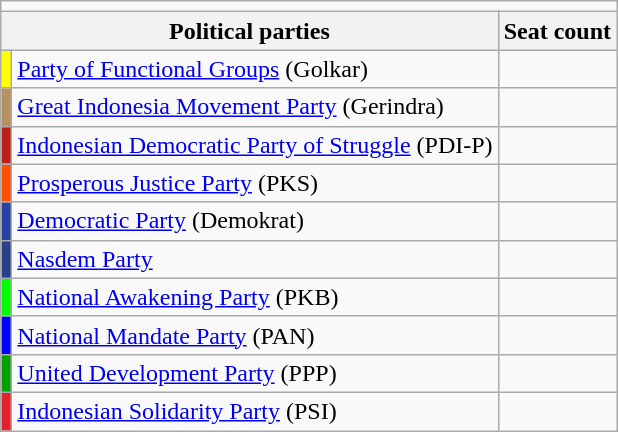<table class="wikitable">
<tr>
<td colspan="4"></td>
</tr>
<tr>
<th colspan="2">Political parties</th>
<th>Seat count</th>
</tr>
<tr>
<td bgcolor=#FFFF00></td>
<td><a href='#'>Party of Functional Groups</a> (Golkar)</td>
<td></td>
</tr>
<tr>
<td bgcolor=#B79164></td>
<td><a href='#'>Great Indonesia Movement Party</a> (Gerindra)</td>
<td></td>
</tr>
<tr>
<td bgcolor=#BD2016></td>
<td><a href='#'>Indonesian Democratic Party of Struggle</a> (PDI-P)</td>
<td></td>
</tr>
<tr>
<td bgcolor=#FF4F00></td>
<td><a href='#'>Prosperous Justice Party</a> (PKS)</td>
<td></td>
</tr>
<tr>
<td bgcolor=#2643A3></td>
<td><a href='#'>Democratic Party</a> (Demokrat)</td>
<td></td>
</tr>
<tr>
<td bgcolor=#27408B></td>
<td><a href='#'>Nasdem Party</a></td>
<td></td>
</tr>
<tr>
<td bgcolor=#00FF00></td>
<td><a href='#'>National Awakening Party</a> (PKB)</td>
<td></td>
</tr>
<tr>
<td bgcolor=#0000FF></td>
<td><a href='#'>National Mandate Party</a> (PAN)</td>
<td></td>
</tr>
<tr>
<td bgcolor=#00A100></td>
<td><a href='#'>United Development Party</a> (PPP)</td>
<td></td>
</tr>
<tr>
<td bgcolor=#E6212A></td>
<td><a href='#'>Indonesian Solidarity Party</a> (PSI)</td>
<td></td>
</tr>
</table>
